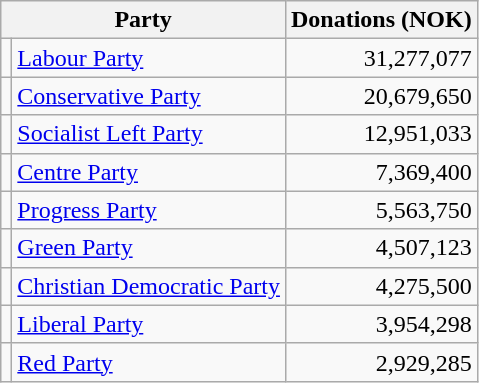<table class="wikitable">
<tr>
<th colspan="2">Party</th>
<th style="vertical-align:top;">Donations (NOK)</th>
</tr>
<tr>
<td></td>
<td><a href='#'>Labour Party</a></td>
<td style="text-align:right;" >31,277,077</td>
</tr>
<tr>
<td></td>
<td><a href='#'>Conservative Party</a></td>
<td style="text-align:right;">20,679,650</td>
</tr>
<tr>
<td></td>
<td><a href='#'>Socialist Left Party</a></td>
<td style="text-align:right;">12,951,033</td>
</tr>
<tr>
<td></td>
<td><a href='#'>Centre Party</a></td>
<td style="text-align:right;">7,369,400</td>
</tr>
<tr>
<td></td>
<td><a href='#'>Progress Party</a></td>
<td style="text-align:right;">5,563,750</td>
</tr>
<tr>
<td></td>
<td><a href='#'>Green Party</a></td>
<td style="text-align:right;">4,507,123</td>
</tr>
<tr>
<td></td>
<td><a href='#'>Christian Democratic Party</a></td>
<td style="text-align:right;">4,275,500</td>
</tr>
<tr>
<td></td>
<td><a href='#'>Liberal Party</a></td>
<td style="text-align:right;">3,954,298</td>
</tr>
<tr>
<td></td>
<td><a href='#'>Red Party</a></td>
<td style="text-align:right;">2,929,285</td>
</tr>
</table>
